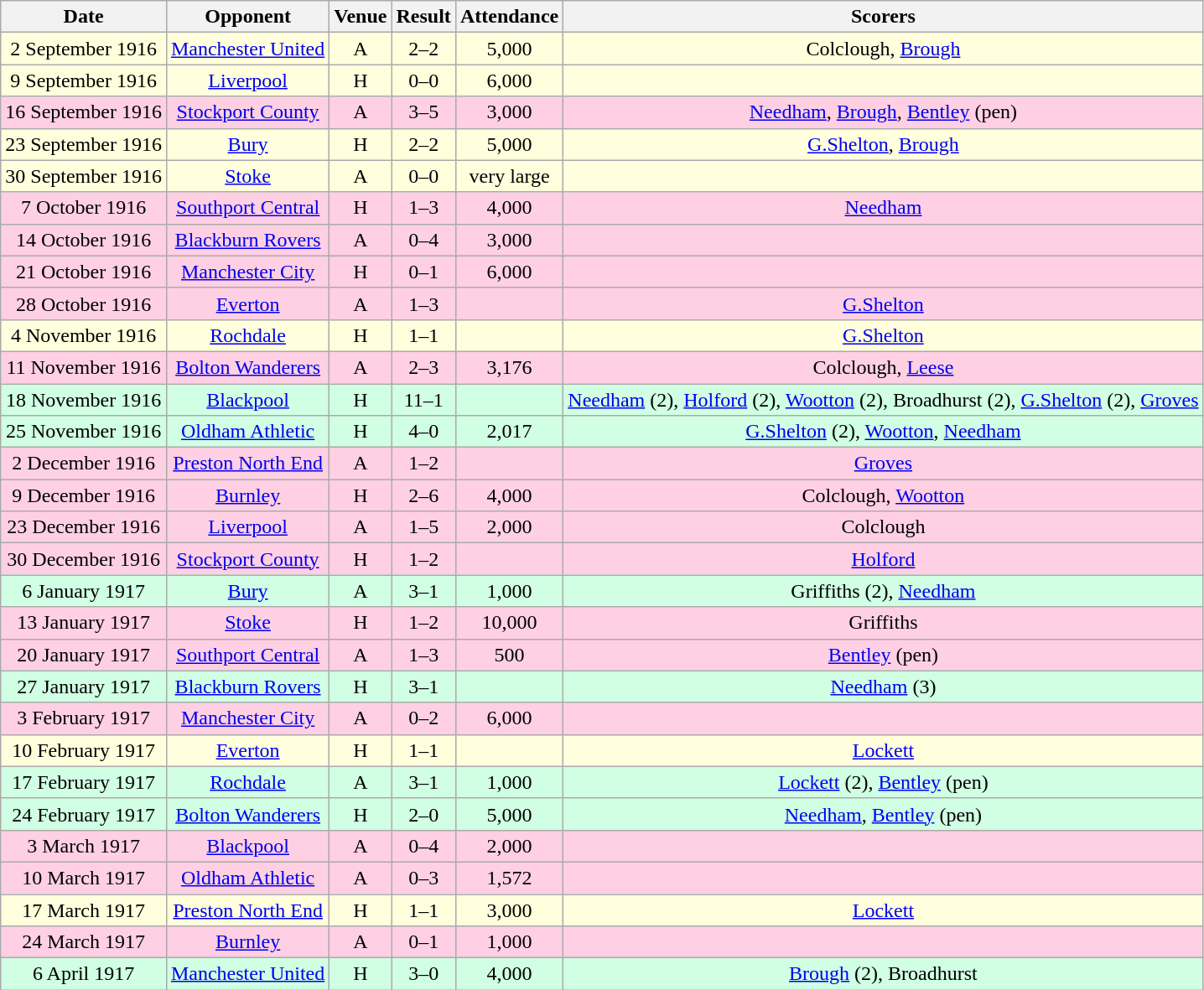<table class="wikitable sortable" style="font-size:100%; text-align:center">
<tr>
<th>Date</th>
<th>Opponent</th>
<th>Venue</th>
<th>Result</th>
<th>Attendance</th>
<th>Scorers</th>
</tr>
<tr style="background:#ffd;">
<td>2 September 1916</td>
<td><a href='#'>Manchester United</a></td>
<td>A</td>
<td>2–2</td>
<td>5,000</td>
<td>Colclough, <a href='#'>Brough</a></td>
</tr>
<tr style="background:#ffd;">
<td>9 September 1916</td>
<td><a href='#'>Liverpool</a></td>
<td>H</td>
<td>0–0</td>
<td>6,000</td>
<td></td>
</tr>
<tr style="background-color: #ffd0e3;">
<td>16 September 1916</td>
<td><a href='#'>Stockport County</a></td>
<td>A</td>
<td>3–5</td>
<td>3,000</td>
<td><a href='#'>Needham</a>, <a href='#'>Brough</a>, <a href='#'>Bentley</a> (pen)</td>
</tr>
<tr style="background:#ffd;">
<td>23 September 1916</td>
<td><a href='#'>Bury</a></td>
<td>H</td>
<td>2–2</td>
<td>5,000</td>
<td><a href='#'>G.Shelton</a>, <a href='#'>Brough</a></td>
</tr>
<tr style="background:#ffd;">
<td>30 September 1916</td>
<td><a href='#'>Stoke</a></td>
<td>A</td>
<td>0–0</td>
<td>very large</td>
<td></td>
</tr>
<tr style="background-color: #ffd0e3;">
<td>7 October 1916</td>
<td><a href='#'>Southport Central</a></td>
<td>H</td>
<td>1–3</td>
<td>4,000</td>
<td><a href='#'>Needham</a></td>
</tr>
<tr style="background-color: #ffd0e3;">
<td>14 October 1916</td>
<td><a href='#'>Blackburn Rovers</a></td>
<td>A</td>
<td>0–4</td>
<td>3,000</td>
<td></td>
</tr>
<tr style="background-color: #ffd0e3;">
<td>21 October 1916</td>
<td><a href='#'>Manchester City</a></td>
<td>H</td>
<td>0–1</td>
<td>6,000</td>
<td></td>
</tr>
<tr style="background-color: #ffd0e3;">
<td>28 October 1916</td>
<td><a href='#'>Everton</a></td>
<td>A</td>
<td>1–3</td>
<td></td>
<td><a href='#'>G.Shelton</a></td>
</tr>
<tr style="background:#ffd;">
<td>4 November 1916</td>
<td><a href='#'>Rochdale</a></td>
<td>H</td>
<td>1–1</td>
<td></td>
<td><a href='#'>G.Shelton</a></td>
</tr>
<tr style="background-color: #ffd0e3;">
<td>11 November 1916</td>
<td><a href='#'>Bolton Wanderers</a></td>
<td>A</td>
<td>2–3</td>
<td>3,176</td>
<td>Colclough, <a href='#'>Leese</a></td>
</tr>
<tr style="background-color: #d0ffe3;">
<td>18 November 1916</td>
<td><a href='#'>Blackpool</a></td>
<td>H</td>
<td>11–1</td>
<td></td>
<td><a href='#'>Needham</a> (2), <a href='#'>Holford</a> (2), <a href='#'>Wootton</a> (2), Broadhurst (2), <a href='#'>G.Shelton</a> (2), <a href='#'>Groves</a></td>
</tr>
<tr style="background-color: #d0ffe3;">
<td>25 November 1916</td>
<td><a href='#'>Oldham Athletic</a></td>
<td>H</td>
<td>4–0</td>
<td>2,017</td>
<td><a href='#'>G.Shelton</a> (2), <a href='#'>Wootton</a>, <a href='#'>Needham</a></td>
</tr>
<tr style="background-color: #ffd0e3;">
<td>2 December 1916</td>
<td><a href='#'>Preston North End</a></td>
<td>A</td>
<td>1–2</td>
<td></td>
<td><a href='#'>Groves</a></td>
</tr>
<tr style="background-color: #ffd0e3;">
<td>9 December 1916</td>
<td><a href='#'>Burnley</a></td>
<td>H</td>
<td>2–6</td>
<td>4,000</td>
<td>Colclough, <a href='#'>Wootton</a></td>
</tr>
<tr style="background-color: #ffd0e3;">
<td>23 December 1916</td>
<td><a href='#'>Liverpool</a></td>
<td>A</td>
<td>1–5</td>
<td>2,000</td>
<td>Colclough</td>
</tr>
<tr style="background-color: #ffd0e3;">
<td>30 December 1916</td>
<td><a href='#'>Stockport County</a></td>
<td>H</td>
<td>1–2</td>
<td></td>
<td><a href='#'>Holford</a></td>
</tr>
<tr style="background-color: #d0ffe3;">
<td>6 January 1917</td>
<td><a href='#'>Bury</a></td>
<td>A</td>
<td>3–1</td>
<td>1,000</td>
<td>Griffiths (2), <a href='#'>Needham</a></td>
</tr>
<tr style="background-color: #ffd0e3;">
<td>13 January 1917</td>
<td><a href='#'>Stoke</a></td>
<td>H</td>
<td>1–2</td>
<td>10,000</td>
<td>Griffiths</td>
</tr>
<tr style="background-color: #ffd0e3;">
<td>20 January 1917</td>
<td><a href='#'>Southport Central</a></td>
<td>A</td>
<td>1–3</td>
<td>500</td>
<td><a href='#'>Bentley</a> (pen)</td>
</tr>
<tr style="background-color: #d0ffe3;">
<td>27 January 1917</td>
<td><a href='#'>Blackburn Rovers</a></td>
<td>H</td>
<td>3–1</td>
<td></td>
<td><a href='#'>Needham</a> (3)</td>
</tr>
<tr style="background-color: #ffd0e3;">
<td>3 February 1917</td>
<td><a href='#'>Manchester City</a></td>
<td>A</td>
<td>0–2</td>
<td>6,000</td>
<td></td>
</tr>
<tr style="background:#ffd;">
<td>10 February 1917</td>
<td><a href='#'>Everton</a></td>
<td>H</td>
<td>1–1</td>
<td></td>
<td><a href='#'>Lockett</a></td>
</tr>
<tr style="background-color: #d0ffe3;">
<td>17 February 1917</td>
<td><a href='#'>Rochdale</a></td>
<td>A</td>
<td>3–1</td>
<td>1,000</td>
<td><a href='#'>Lockett</a> (2), <a href='#'>Bentley</a> (pen)</td>
</tr>
<tr style="background-color: #d0ffe3;">
<td>24 February 1917</td>
<td><a href='#'>Bolton Wanderers</a></td>
<td>H</td>
<td>2–0</td>
<td>5,000</td>
<td><a href='#'>Needham</a>, <a href='#'>Bentley</a> (pen)</td>
</tr>
<tr style="background-color: #ffd0e3;">
<td>3 March 1917</td>
<td><a href='#'>Blackpool</a></td>
<td>A</td>
<td>0–4</td>
<td>2,000</td>
<td></td>
</tr>
<tr style="background-color: #ffd0e3;">
<td>10 March 1917</td>
<td><a href='#'>Oldham Athletic</a></td>
<td>A</td>
<td>0–3</td>
<td>1,572</td>
<td></td>
</tr>
<tr style="background:#ffd;">
<td>17 March 1917</td>
<td><a href='#'>Preston North End</a></td>
<td>H</td>
<td>1–1</td>
<td>3,000</td>
<td><a href='#'>Lockett</a></td>
</tr>
<tr style="background-color: #ffd0e3;">
<td>24 March 1917</td>
<td><a href='#'>Burnley</a></td>
<td>A</td>
<td>0–1</td>
<td>1,000</td>
<td></td>
</tr>
<tr style="background-color: #d0ffe3;">
<td>6 April 1917</td>
<td><a href='#'>Manchester United</a></td>
<td>H</td>
<td>3–0</td>
<td>4,000</td>
<td><a href='#'>Brough</a> (2), Broadhurst</td>
</tr>
</table>
